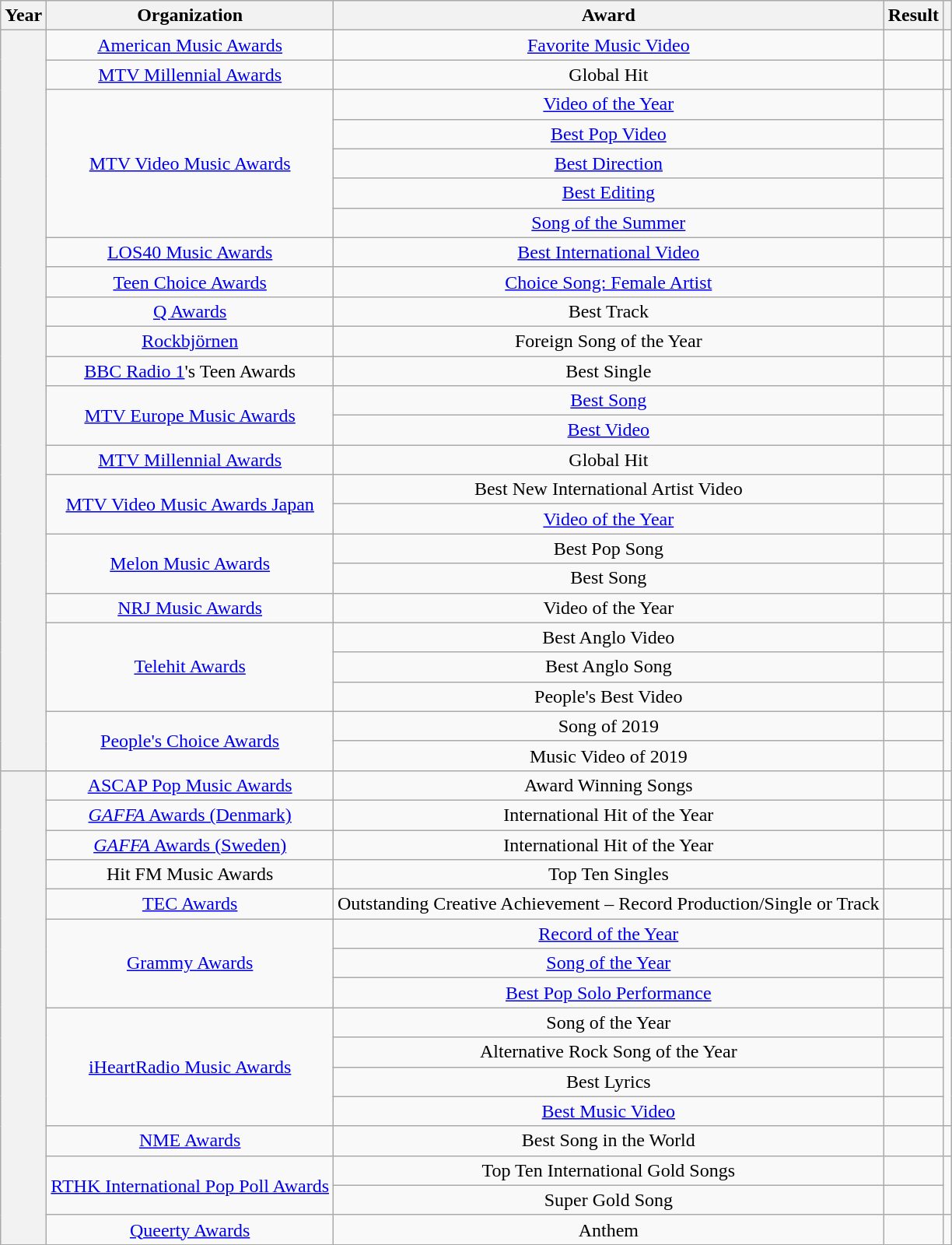<table class="wikitable plainrowheaders sortable collapsible" style="text-align:center">
<tr>
<th scope=col class="sortable">Year</th>
<th scope=col class="sortable">Organization</th>
<th scope=col class="sortable">Award</th>
<th scope=col class="sortable">Result</th>
<th scope=col class="unsortable"></th>
</tr>
<tr>
<th scope="row" rowspan="25"></th>
<td scope="row" rowspan="1"><a href='#'>American Music Awards</a></td>
<td><a href='#'>Favorite Music Video</a></td>
<td></td>
<td rowspan="1" style="text-align:center;"></td>
</tr>
<tr>
<td rowspan="1"><a href='#'>MTV Millennial Awards</a></td>
<td>Global Hit</td>
<td></td>
<td style="text-align:center;"></td>
</tr>
<tr>
<td rowspan="5"><a href='#'>MTV Video Music Awards</a></td>
<td><a href='#'>Video of the Year</a></td>
<td></td>
<td rowspan="5"></td>
</tr>
<tr>
<td><a href='#'>Best Pop Video</a></td>
<td></td>
</tr>
<tr>
<td><a href='#'>Best Direction</a></td>
<td></td>
</tr>
<tr>
<td><a href='#'>Best Editing</a></td>
<td></td>
</tr>
<tr>
<td><a href='#'>Song of the Summer</a></td>
<td></td>
</tr>
<tr>
<td><a href='#'>LOS40 Music Awards</a></td>
<td><a href='#'>Best International Video</a></td>
<td></td>
<td style="text-align:center;" rowspan="1"></td>
</tr>
<tr>
<td rowspan="1"><a href='#'>Teen Choice Awards</a></td>
<td><a href='#'>Choice Song: Female Artist</a></td>
<td></td>
<td></td>
</tr>
<tr>
<td rowspan="1"><a href='#'>Q Awards</a></td>
<td>Best Track</td>
<td></td>
<td></td>
</tr>
<tr>
<td rowspan="1"><a href='#'>Rockbjörnen</a></td>
<td>Foreign Song of the Year</td>
<td></td>
<td></td>
</tr>
<tr>
<td rowspan="1"><a href='#'>BBC Radio 1</a>'s Teen Awards</td>
<td>Best Single</td>
<td></td>
<td></td>
</tr>
<tr>
<td rowspan="2"><a href='#'>MTV Europe Music Awards</a></td>
<td><a href='#'>Best Song</a></td>
<td></td>
<td style="text-align:center;" rowspan="2"></td>
</tr>
<tr>
<td><a href='#'>Best Video</a></td>
<td></td>
</tr>
<tr>
<td scope="row" rowspan="1"><a href='#'>MTV Millennial Awards</a></td>
<td>Global Hit</td>
<td></td>
<td style="text-align:center;" rowspan="1"></td>
</tr>
<tr>
<td scope="row" rowspan="2"><a href='#'>MTV Video Music Awards Japan</a></td>
<td>Best New International Artist Video</td>
<td></td>
<td rowspan="2" style="text-align:center;"></td>
</tr>
<tr>
<td><a href='#'>Video of the Year</a></td>
<td></td>
</tr>
<tr>
<td scope="row" rowspan="2"><a href='#'>Melon Music Awards</a></td>
<td>Best Pop Song</td>
<td></td>
<td style="text-align:center;" rowspan="2"></td>
</tr>
<tr>
<td>Best Song</td>
<td></td>
</tr>
<tr>
<td scope="row" rowspan="1"><a href='#'>NRJ Music Awards</a></td>
<td>Video of the Year</td>
<td></td>
<td style="text-align:center;" rowspan="1"></td>
</tr>
<tr>
<td scope="row" rowspan="3"><a href='#'>Telehit Awards</a></td>
<td>Best Anglo Video</td>
<td></td>
<td style="text-align:center;" rowspan="3"></td>
</tr>
<tr>
<td>Best Anglo Song</td>
<td></td>
</tr>
<tr>
<td>People's Best Video</td>
<td></td>
</tr>
<tr>
<td rowspan="2"><a href='#'>People's Choice Awards</a></td>
<td>Song of 2019</td>
<td></td>
<td style="text-align:center;" rowspan="2"></td>
</tr>
<tr>
<td>Music Video of 2019</td>
<td></td>
</tr>
<tr>
<th scope="row" rowspan="16"></th>
<td><a href='#'>ASCAP Pop Music Awards</a></td>
<td>Award Winning Songs</td>
<td></td>
<td style="text-align:center;"></td>
</tr>
<tr>
<td><a href='#'><em>GAFFA</em> Awards (Denmark)</a></td>
<td>International Hit of the Year</td>
<td></td>
<td style="text-align:center;"></td>
</tr>
<tr>
<td><a href='#'><em>GAFFA</em> Awards (Sweden)</a></td>
<td>International Hit of the Year</td>
<td></td>
<td style="text-align:center;"></td>
</tr>
<tr>
<td>Hit FM Music Awards</td>
<td>Top Ten Singles</td>
<td></td>
<td style="text-align:center;"></td>
</tr>
<tr>
<td rowspan="1"><a href='#'>TEC Awards</a></td>
<td>Outstanding Creative Achievement – Record Production/Single or Track</td>
<td></td>
<td></td>
</tr>
<tr>
<td scope="row" rowspan="3"><a href='#'>Grammy Awards</a></td>
<td><a href='#'>Record of the Year</a></td>
<td></td>
<td style="text-align:center;" rowspan="3"></td>
</tr>
<tr>
<td><a href='#'>Song of the Year</a></td>
<td></td>
</tr>
<tr>
<td><a href='#'>Best Pop Solo Performance</a></td>
<td></td>
</tr>
<tr>
<td scope="row" rowspan="4"><a href='#'>iHeartRadio Music Awards</a></td>
<td>Song of the Year</td>
<td></td>
<td style="text-align:center;" rowspan="4"></td>
</tr>
<tr>
<td>Alternative Rock Song of the Year</td>
<td></td>
</tr>
<tr>
<td>Best Lyrics</td>
<td></td>
</tr>
<tr>
<td><a href='#'>Best Music Video</a></td>
<td></td>
</tr>
<tr>
<td><a href='#'>NME Awards</a></td>
<td>Best Song in the World</td>
<td></td>
<td style="text-align:center;"></td>
</tr>
<tr>
<td rowspan="2"><a href='#'>RTHK International Pop Poll Awards</a></td>
<td>Top Ten International Gold Songs</td>
<td></td>
<td rowspan="2" style="text-align:center;"></td>
</tr>
<tr>
<td>Super Gold Song</td>
<td></td>
</tr>
<tr>
<td><a href='#'>Queerty Awards</a></td>
<td>Anthem</td>
<td></td>
<td style="text-align:center;"></td>
</tr>
</table>
